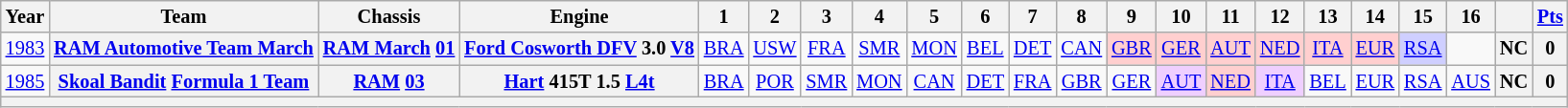<table class="wikitable" style="text-align:center; font-size:85%">
<tr>
<th>Year</th>
<th>Team</th>
<th>Chassis</th>
<th>Engine</th>
<th>1</th>
<th>2</th>
<th>3</th>
<th>4</th>
<th>5</th>
<th>6</th>
<th>7</th>
<th>8</th>
<th>9</th>
<th>10</th>
<th>11</th>
<th>12</th>
<th>13</th>
<th>14</th>
<th>15</th>
<th>16</th>
<th></th>
<th><a href='#'>Pts</a></th>
</tr>
<tr>
<td><a href='#'>1983</a></td>
<th nowrap><a href='#'>RAM Automotive Team March</a></th>
<th nowrap><a href='#'>RAM March</a> <a href='#'>01</a></th>
<th nowrap><a href='#'>Ford Cosworth DFV</a> 3.0 <a href='#'>V8</a></th>
<td><a href='#'>BRA</a></td>
<td><a href='#'>USW</a></td>
<td><a href='#'>FRA</a></td>
<td><a href='#'>SMR</a></td>
<td><a href='#'>MON</a></td>
<td><a href='#'>BEL</a></td>
<td><a href='#'>DET</a></td>
<td><a href='#'>CAN</a></td>
<td style="background:#FFCFCF;"><a href='#'>GBR</a><br></td>
<td style="background:#FFCFCF;"><a href='#'>GER</a><br></td>
<td style="background:#FFCFCF;"><a href='#'>AUT</a><br></td>
<td style="background:#FFCFCF;"><a href='#'>NED</a><br></td>
<td style="background:#FFCFCF;"><a href='#'>ITA</a><br></td>
<td style="background:#FFCFCF;"><a href='#'>EUR</a><br></td>
<td style="background:#CFCFFF;"><a href='#'>RSA</a><br></td>
<td></td>
<th>NC</th>
<th>0</th>
</tr>
<tr>
<td><a href='#'>1985</a></td>
<th nowrap><a href='#'>Skoal Bandit</a> <a href='#'>Formula 1 Team</a></th>
<th nowrap><a href='#'>RAM</a> <a href='#'>03</a></th>
<th nowrap><a href='#'>Hart</a> 415T 1.5 <a href='#'>L4</a><a href='#'>t</a></th>
<td><a href='#'>BRA</a></td>
<td><a href='#'>POR</a></td>
<td><a href='#'>SMR</a></td>
<td><a href='#'>MON</a></td>
<td><a href='#'>CAN</a></td>
<td><a href='#'>DET</a></td>
<td><a href='#'>FRA</a></td>
<td><a href='#'>GBR</a></td>
<td><a href='#'>GER</a></td>
<td style="background:#EFCFFF;"><a href='#'>AUT</a><br></td>
<td style="background:#FFCFCF;"><a href='#'>NED</a><br></td>
<td style="background:#EFCFFF;"><a href='#'>ITA</a><br></td>
<td><a href='#'>BEL</a></td>
<td><a href='#'>EUR</a></td>
<td><a href='#'>RSA</a></td>
<td><a href='#'>AUS</a></td>
<th>NC</th>
<th>0</th>
</tr>
<tr>
<th colspan="22"></th>
</tr>
</table>
